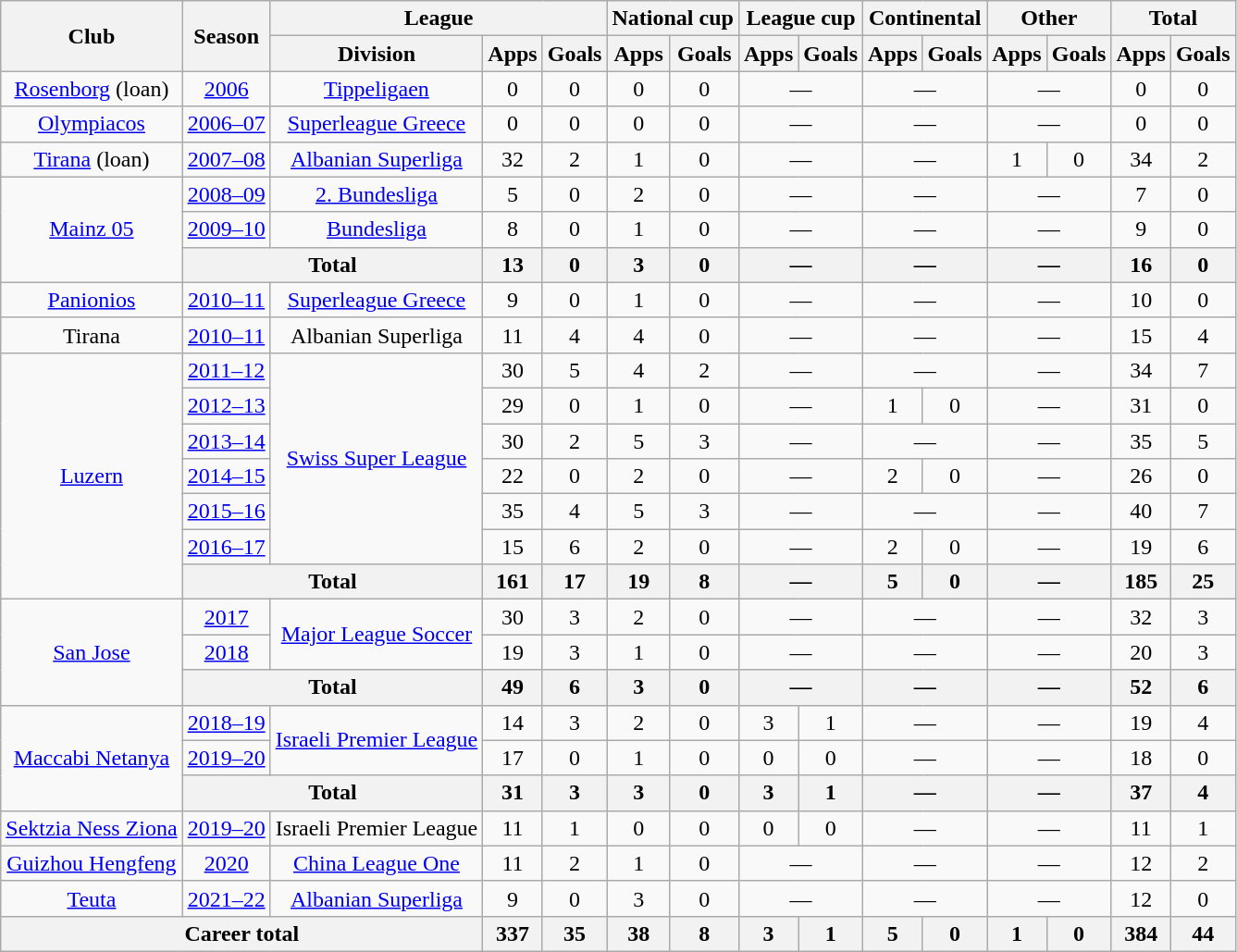<table class="wikitable" style="text-align: center">
<tr>
<th rowspan="2">Club</th>
<th rowspan="2">Season</th>
<th colspan="3">League</th>
<th colspan="2">National cup</th>
<th colspan="2">League cup</th>
<th colspan="2">Continental</th>
<th colspan="2">Other</th>
<th colspan="2">Total</th>
</tr>
<tr>
<th>Division</th>
<th>Apps</th>
<th>Goals</th>
<th>Apps</th>
<th>Goals</th>
<th>Apps</th>
<th>Goals</th>
<th>Apps</th>
<th>Goals</th>
<th>Apps</th>
<th>Goals</th>
<th>Apps</th>
<th>Goals</th>
</tr>
<tr>
<td><a href='#'>Rosenborg</a> (loan)</td>
<td><a href='#'>2006</a></td>
<td><a href='#'>Tippeligaen</a></td>
<td>0</td>
<td>0</td>
<td>0</td>
<td>0</td>
<td colspan="2">—</td>
<td colspan="2">—</td>
<td colspan="2">—</td>
<td>0</td>
<td>0</td>
</tr>
<tr>
<td><a href='#'>Olympiacos</a></td>
<td><a href='#'>2006–07</a></td>
<td><a href='#'>Superleague Greece</a></td>
<td>0</td>
<td>0</td>
<td>0</td>
<td>0</td>
<td colspan="2">—</td>
<td colspan="2">—</td>
<td colspan="2">—</td>
<td>0</td>
<td>0</td>
</tr>
<tr>
<td><a href='#'>Tirana</a> (loan)</td>
<td><a href='#'>2007–08</a></td>
<td><a href='#'>Albanian Superliga</a></td>
<td>32</td>
<td>2</td>
<td>1</td>
<td>0</td>
<td colspan="2">—</td>
<td colspan="2">—</td>
<td>1</td>
<td>0</td>
<td>34</td>
<td>2</td>
</tr>
<tr>
<td rowspan="3"><a href='#'>Mainz 05</a></td>
<td><a href='#'>2008–09</a></td>
<td><a href='#'>2. Bundesliga</a></td>
<td>5</td>
<td>0</td>
<td>2</td>
<td>0</td>
<td colspan="2">—</td>
<td colspan="2">—</td>
<td colspan="2">—</td>
<td>7</td>
<td>0</td>
</tr>
<tr>
<td><a href='#'>2009–10</a></td>
<td><a href='#'>Bundesliga</a></td>
<td>8</td>
<td>0</td>
<td>1</td>
<td>0</td>
<td colspan="2">—</td>
<td colspan="2">—</td>
<td colspan="2">—</td>
<td>9</td>
<td>0</td>
</tr>
<tr>
<th colspan="2">Total</th>
<th>13</th>
<th>0</th>
<th>3</th>
<th>0</th>
<th colspan="2">—</th>
<th colspan="2">—</th>
<th colspan="2">—</th>
<th>16</th>
<th>0</th>
</tr>
<tr>
<td><a href='#'>Panionios</a></td>
<td><a href='#'>2010–11</a></td>
<td><a href='#'>Superleague Greece</a></td>
<td>9</td>
<td>0</td>
<td>1</td>
<td>0</td>
<td colspan="2">—</td>
<td colspan="2">—</td>
<td colspan="2">—</td>
<td>10</td>
<td>0</td>
</tr>
<tr>
<td>Tirana</td>
<td><a href='#'>2010–11</a></td>
<td>Albanian Superliga</td>
<td>11</td>
<td>4</td>
<td>4</td>
<td>0</td>
<td colspan="2">—</td>
<td colspan="2">—</td>
<td colspan="2">—</td>
<td>15</td>
<td>4</td>
</tr>
<tr>
<td rowspan="7"><a href='#'>Luzern</a></td>
<td><a href='#'>2011–12</a></td>
<td rowspan="6"><a href='#'>Swiss Super League</a></td>
<td>30</td>
<td>5</td>
<td>4</td>
<td>2</td>
<td colspan="2">—</td>
<td colspan="2">—</td>
<td colspan="2">—</td>
<td>34</td>
<td>7</td>
</tr>
<tr>
<td><a href='#'>2012–13</a></td>
<td>29</td>
<td>0</td>
<td>1</td>
<td>0</td>
<td colspan="2">—</td>
<td>1</td>
<td>0</td>
<td colspan="2">—</td>
<td>31</td>
<td>0</td>
</tr>
<tr>
<td><a href='#'>2013–14</a></td>
<td>30</td>
<td>2</td>
<td>5</td>
<td>3</td>
<td colspan="2">—</td>
<td colspan="2">—</td>
<td colspan="2">—</td>
<td>35</td>
<td>5</td>
</tr>
<tr>
<td><a href='#'>2014–15</a></td>
<td>22</td>
<td>0</td>
<td>2</td>
<td>0</td>
<td colspan="2">—</td>
<td>2</td>
<td>0</td>
<td colspan="2">—</td>
<td>26</td>
<td>0</td>
</tr>
<tr>
<td><a href='#'>2015–16</a></td>
<td>35</td>
<td>4</td>
<td>5</td>
<td>3</td>
<td colspan="2">—</td>
<td colspan="2">—</td>
<td colspan="2">—</td>
<td>40</td>
<td>7</td>
</tr>
<tr>
<td><a href='#'>2016–17</a></td>
<td>15</td>
<td>6</td>
<td>2</td>
<td>0</td>
<td colspan="2">—</td>
<td>2</td>
<td>0</td>
<td colspan="2">—</td>
<td>19</td>
<td>6</td>
</tr>
<tr>
<th colspan="2">Total</th>
<th>161</th>
<th>17</th>
<th>19</th>
<th>8</th>
<th colspan="2">—</th>
<th>5</th>
<th>0</th>
<th colspan="2">—</th>
<th>185</th>
<th>25</th>
</tr>
<tr>
<td rowspan="3"><a href='#'>San Jose</a></td>
<td><a href='#'>2017</a></td>
<td rowspan="2"><a href='#'>Major League Soccer</a></td>
<td>30</td>
<td>3</td>
<td>2</td>
<td>0</td>
<td colspan="2">—</td>
<td colspan="2">—</td>
<td colspan="2">—</td>
<td>32</td>
<td>3</td>
</tr>
<tr>
<td><a href='#'>2018</a></td>
<td>19</td>
<td>3</td>
<td>1</td>
<td>0</td>
<td colspan="2">—</td>
<td colspan="2">—</td>
<td colspan="2">—</td>
<td>20</td>
<td>3</td>
</tr>
<tr>
<th colspan="2">Total</th>
<th>49</th>
<th>6</th>
<th>3</th>
<th>0</th>
<th colspan="2">—</th>
<th colspan="2">—</th>
<th colspan="2">—</th>
<th>52</th>
<th>6</th>
</tr>
<tr>
<td rowspan="3"><a href='#'>Maccabi Netanya</a></td>
<td><a href='#'>2018–19</a></td>
<td rowspan="2"><a href='#'>Israeli Premier League</a></td>
<td>14</td>
<td>3</td>
<td>2</td>
<td>0</td>
<td>3</td>
<td>1</td>
<td colspan="2">—</td>
<td colspan="2">—</td>
<td>19</td>
<td>4</td>
</tr>
<tr>
<td><a href='#'>2019–20</a></td>
<td>17</td>
<td>0</td>
<td>1</td>
<td>0</td>
<td>0</td>
<td>0</td>
<td colspan="2">—</td>
<td colspan="2">—</td>
<td>18</td>
<td>0</td>
</tr>
<tr>
<th colspan="2">Total</th>
<th>31</th>
<th>3</th>
<th>3</th>
<th>0</th>
<th>3</th>
<th>1</th>
<th colspan="2">—</th>
<th colspan="2">—</th>
<th>37</th>
<th>4</th>
</tr>
<tr>
<td><a href='#'>Sektzia Ness Ziona</a></td>
<td><a href='#'>2019–20</a></td>
<td>Israeli Premier League</td>
<td>11</td>
<td>1</td>
<td>0</td>
<td>0</td>
<td>0</td>
<td>0</td>
<td colspan="2">—</td>
<td colspan="2">—</td>
<td>11</td>
<td>1</td>
</tr>
<tr>
<td><a href='#'>Guizhou Hengfeng</a></td>
<td><a href='#'>2020</a></td>
<td><a href='#'>China League One</a></td>
<td>11</td>
<td>2</td>
<td>1</td>
<td>0</td>
<td colspan="2">—</td>
<td colspan="2">—</td>
<td colspan="2">—</td>
<td>12</td>
<td>2</td>
</tr>
<tr>
<td><a href='#'>Teuta</a></td>
<td><a href='#'>2021–22</a></td>
<td><a href='#'>Albanian Superliga</a></td>
<td>9</td>
<td>0</td>
<td>3</td>
<td>0</td>
<td colspan="2">—</td>
<td colspan="2">—</td>
<td colspan="2">—</td>
<td>12</td>
<td>0</td>
</tr>
<tr>
<th colspan="3">Career total</th>
<th>337</th>
<th>35</th>
<th>38</th>
<th>8</th>
<th>3</th>
<th>1</th>
<th>5</th>
<th>0</th>
<th>1</th>
<th>0</th>
<th>384</th>
<th>44</th>
</tr>
</table>
